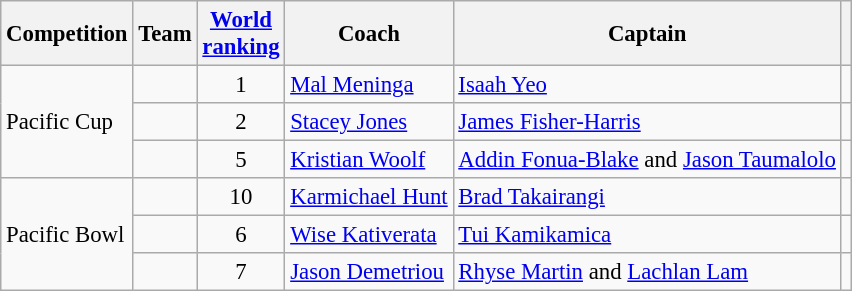<table class="wikitable sortable" style="font-size:95%;">
<tr>
<th>Competition</th>
<th>Team</th>
<th data-sort-type="number"><a href='#'>World<br>ranking</a></th>
<th>Coach</th>
<th>Captain</th>
<th></th>
</tr>
<tr>
<td rowspan="3">Pacific Cup</td>
<td></td>
<td align="center">1</td>
<td> <a href='#'>Mal Meninga</a></td>
<td><a href='#'>Isaah Yeo</a></td>
<td align="center"></td>
</tr>
<tr>
<td></td>
<td align="center">2</td>
<td> <a href='#'>Stacey Jones</a></td>
<td><a href='#'>James Fisher-Harris</a></td>
<td align="center"></td>
</tr>
<tr>
<td></td>
<td align="center">5</td>
<td> <a href='#'>Kristian Woolf</a></td>
<td><a href='#'>Addin Fonua-Blake</a> and <a href='#'>Jason Taumalolo</a></td>
<td align=center></td>
</tr>
<tr>
<td rowspan="3">Pacific Bowl</td>
<td></td>
<td align="center">10</td>
<td> <a href='#'>Karmichael Hunt</a></td>
<td><a href='#'>Brad Takairangi</a></td>
<td align=center></td>
</tr>
<tr>
<td></td>
<td align="center">6</td>
<td> <a href='#'>Wise Kativerata</a></td>
<td><a href='#'>Tui Kamikamica</a></td>
<td align=center></td>
</tr>
<tr>
<td></td>
<td align="center">7</td>
<td> <a href='#'>Jason Demetriou</a></td>
<td><a href='#'>Rhyse Martin</a> and <a href='#'>Lachlan Lam</a></td>
<td align=center></td>
</tr>
</table>
